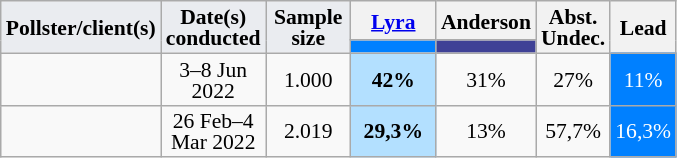<table class="wikitable sortable" style="text-align:center;font-size:90%;line-height:14px;">
<tr>
<td rowspan="2" class="unsortable" style="width:50px;background:#eaecf0;"><strong>Pollster/client(s)</strong></td>
<td rowspan="2" class="unsortable" style="width:50px;background:#eaecf0;"><strong>Date(s) <br>conducted</strong></td>
<td rowspan="2" class="unsortable" style="width:50px;background:#eaecf0;"><strong>Sample <br>size</strong></td>
<th class="unsortable" style="width:50px;"><a href='#'>Lyra</a><br></th>
<th class="unsortable" style="width:50px;"><strong>Anderson</strong><br></th>
<th rowspan="2" class="unsortable">Abst.<br>Undec.</th>
<th rowspan="2" data-sort-type="number">Lead</th>
</tr>
<tr>
<th data-sort-type="number" class="sortable" style="background:#0080FF;"></th>
<th data-sort-type="number" class="sortable" style="background:#3F4196;"></th>
</tr>
<tr>
<td></td>
<td>3–8 Jun 2022</td>
<td>1.000</td>
<td style="background:#B3E0FF;"><strong>42%</strong></td>
<td>31%</td>
<td>27%</td>
<td style="background:#0080FF;color:#FFFFFF;">11%</td>
</tr>
<tr>
<td></td>
<td>26 Feb–4 Mar 2022</td>
<td>2.019</td>
<td style="background:#B3E0FF;"><strong>29,3%</strong></td>
<td>13%</td>
<td>57,7%</td>
<td style="background:#0080FF;color:#FFFFFF;">16,3%</td>
</tr>
</table>
